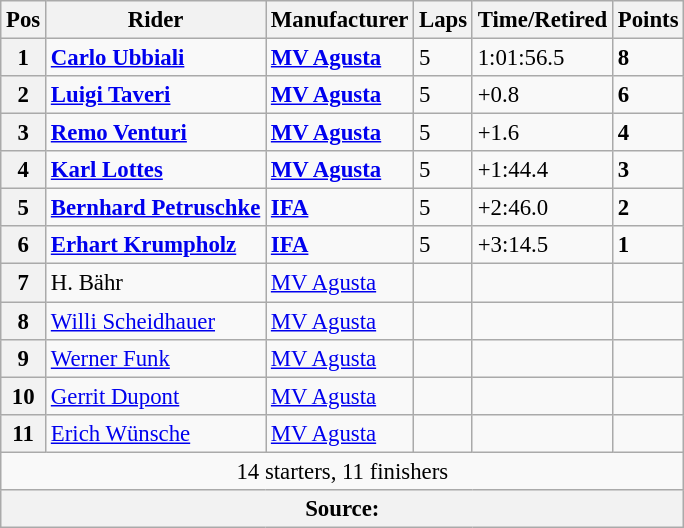<table class="wikitable" style="font-size: 95%;">
<tr>
<th>Pos</th>
<th>Rider</th>
<th>Manufacturer</th>
<th>Laps</th>
<th>Time/Retired</th>
<th>Points</th>
</tr>
<tr>
<th>1</th>
<td> <strong><a href='#'>Carlo Ubbiali</a></strong></td>
<td><strong><a href='#'>MV Agusta</a></strong></td>
<td>5</td>
<td>1:01:56.5</td>
<td><strong>8</strong></td>
</tr>
<tr>
<th>2</th>
<td> <strong><a href='#'>Luigi Taveri</a></strong></td>
<td><strong><a href='#'>MV Agusta</a></strong></td>
<td>5</td>
<td>+0.8</td>
<td><strong>6</strong></td>
</tr>
<tr>
<th>3</th>
<td> <strong><a href='#'>Remo Venturi</a></strong></td>
<td><strong><a href='#'>MV Agusta</a></strong></td>
<td>5</td>
<td>+1.6</td>
<td><strong>4</strong></td>
</tr>
<tr>
<th>4</th>
<td> <strong><a href='#'>Karl Lottes</a></strong></td>
<td><strong><a href='#'>MV Agusta</a></strong></td>
<td>5</td>
<td>+1:44.4</td>
<td><strong>3</strong></td>
</tr>
<tr>
<th>5</th>
<td> <strong><a href='#'>Bernhard Petruschke</a></strong></td>
<td><strong><a href='#'>IFA</a></strong></td>
<td>5</td>
<td>+2:46.0</td>
<td><strong>2</strong></td>
</tr>
<tr>
<th>6</th>
<td> <strong><a href='#'>Erhart Krumpholz</a></strong></td>
<td><strong><a href='#'>IFA</a></strong></td>
<td>5</td>
<td>+3:14.5</td>
<td><strong>1</strong></td>
</tr>
<tr>
<th>7</th>
<td> H. Bähr</td>
<td><a href='#'>MV Agusta</a></td>
<td></td>
<td></td>
<td></td>
</tr>
<tr>
<th>8</th>
<td> <a href='#'>Willi Scheidhauer</a></td>
<td><a href='#'>MV Agusta</a></td>
<td></td>
<td></td>
<td></td>
</tr>
<tr>
<th>9</th>
<td> <a href='#'>Werner Funk</a></td>
<td><a href='#'>MV Agusta</a></td>
<td></td>
<td></td>
<td></td>
</tr>
<tr>
<th>10</th>
<td> <a href='#'>Gerrit Dupont</a></td>
<td><a href='#'>MV Agusta</a></td>
<td></td>
<td></td>
<td></td>
</tr>
<tr>
<th>11</th>
<td> <a href='#'>Erich Wünsche</a></td>
<td><a href='#'>MV Agusta</a></td>
<td></td>
<td></td>
<td></td>
</tr>
<tr>
<td colspan=6 align=center>14 starters, 11 finishers</td>
</tr>
<tr>
<th colspan=6><strong>Source</strong>:</th>
</tr>
</table>
